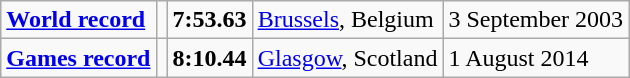<table class="wikitable">
<tr>
<td><a href='#'><strong>World record</strong></a></td>
<td></td>
<td><strong>7:53.63</strong></td>
<td><a href='#'>Brussels</a>, Belgium</td>
<td>3 September 2003</td>
</tr>
<tr>
<td><a href='#'><strong>Games record</strong></a></td>
<td></td>
<td><strong>8:10.44</strong></td>
<td><a href='#'>Glasgow</a>, Scotland</td>
<td>1 August 2014</td>
</tr>
</table>
